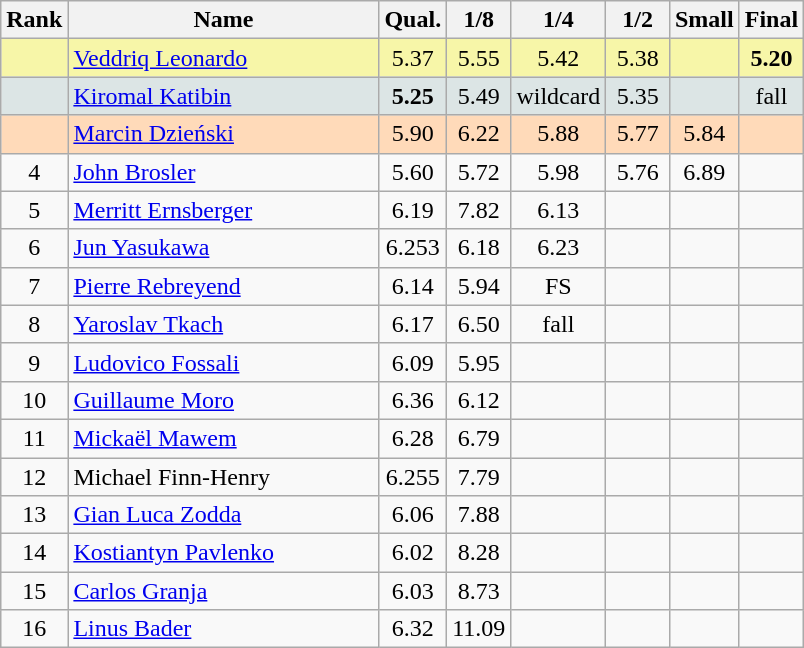<table class="wikitable sortable" style="text-align:center">
<tr>
<th>Rank</th>
<th width=200>Name</th>
<th width="35">Qual.</th>
<th width="35">1/8</th>
<th width="35">1/4</th>
<th width="35">1/2</th>
<th width="35">Small</th>
<th width="35">Final</th>
</tr>
<tr bgcolor="#F7F6A8">
<td></td>
<td align="left"> <a href='#'>Veddriq Leonardo</a></td>
<td>5.37</td>
<td>5.55</td>
<td>5.42</td>
<td>5.38</td>
<td></td>
<td><strong>5.20</strong></td>
</tr>
<tr bgcolor="#DCE5E5">
<td></td>
<td align="left"> <a href='#'>Kiromal Katibin</a></td>
<td><strong>5.25</strong></td>
<td>5.49</td>
<td>wildcard</td>
<td>5.35</td>
<td></td>
<td>fall</td>
</tr>
<tr bgcolor="#FFDAB9">
<td></td>
<td align="left"> <a href='#'>Marcin Dzieński</a></td>
<td>5.90</td>
<td>6.22</td>
<td>5.88</td>
<td>5.77</td>
<td>5.84</td>
<td></td>
</tr>
<tr>
<td align="center">4</td>
<td align="left"> <a href='#'>John Brosler</a></td>
<td>5.60</td>
<td>5.72</td>
<td>5.98</td>
<td>5.76</td>
<td>6.89</td>
<td></td>
</tr>
<tr>
<td align="center">5</td>
<td align="left"> <a href='#'>Merritt Ernsberger</a></td>
<td>6.19</td>
<td>7.82</td>
<td>6.13</td>
<td></td>
<td></td>
<td></td>
</tr>
<tr>
<td align="center">6</td>
<td align="left"> <a href='#'>Jun Yasukawa</a></td>
<td>6.253</td>
<td>6.18</td>
<td>6.23</td>
<td></td>
<td></td>
<td></td>
</tr>
<tr>
<td align="center">7</td>
<td align="left"> <a href='#'>Pierre Rebreyend</a></td>
<td>6.14</td>
<td>5.94</td>
<td>FS</td>
<td></td>
<td></td>
<td></td>
</tr>
<tr>
<td align="center">8</td>
<td align="left"> <a href='#'>Yaroslav Tkach</a></td>
<td>6.17</td>
<td>6.50</td>
<td>fall</td>
<td></td>
<td></td>
<td></td>
</tr>
<tr>
<td>9</td>
<td align="left"> <a href='#'>Ludovico Fossali</a></td>
<td>6.09</td>
<td>5.95</td>
<td></td>
<td></td>
<td></td>
<td></td>
</tr>
<tr>
<td>10</td>
<td align="left"> <a href='#'>Guillaume Moro</a></td>
<td>6.36</td>
<td>6.12</td>
<td></td>
<td></td>
<td></td>
<td></td>
</tr>
<tr>
<td>11</td>
<td align="left"> <a href='#'>Mickaël Mawem</a></td>
<td>6.28</td>
<td>6.79</td>
<td></td>
<td></td>
<td></td>
<td></td>
</tr>
<tr>
<td>12</td>
<td align="left"> Michael Finn-Henry</td>
<td>6.255</td>
<td>7.79</td>
<td></td>
<td></td>
<td></td>
<td></td>
</tr>
<tr>
<td>13</td>
<td align="left"> <a href='#'>Gian Luca Zodda</a></td>
<td>6.06</td>
<td>7.88</td>
<td></td>
<td></td>
<td></td>
<td></td>
</tr>
<tr>
<td>14</td>
<td align="left"> <a href='#'>Kostiantyn Pavlenko</a></td>
<td>6.02</td>
<td>8.28</td>
<td></td>
<td></td>
<td></td>
<td></td>
</tr>
<tr>
<td>15</td>
<td align="left"> <a href='#'>Carlos Granja</a></td>
<td>6.03</td>
<td>8.73</td>
<td></td>
<td></td>
<td></td>
<td></td>
</tr>
<tr>
<td>16</td>
<td align="left"> <a href='#'>Linus Bader</a></td>
<td>6.32</td>
<td>11.09</td>
<td></td>
<td></td>
<td></td>
<td></td>
</tr>
</table>
